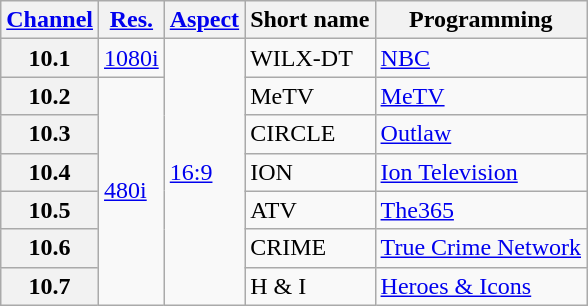<table class=wikitable>
<tr>
<th scope = "col"><a href='#'>Channel</a></th>
<th scope = "col"><a href='#'>Res.</a></th>
<th scope = "col"><a href='#'>Aspect</a></th>
<th scope = "col">Short name</th>
<th scope = "col">Programming</th>
</tr>
<tr>
<th scope = "row">10.1</th>
<td><a href='#'>1080i</a></td>
<td rowspan=7><a href='#'>16:9</a></td>
<td>WILX-DT</td>
<td><a href='#'>NBC</a></td>
</tr>
<tr>
<th scope = "row">10.2</th>
<td rowspan=6><a href='#'>480i</a></td>
<td>MeTV</td>
<td><a href='#'>MeTV</a></td>
</tr>
<tr>
<th scope = "row">10.3</th>
<td>CIRCLE</td>
<td><a href='#'>Outlaw</a></td>
</tr>
<tr>
<th scope = "row">10.4</th>
<td>ION</td>
<td><a href='#'>Ion Television</a></td>
</tr>
<tr>
<th scope = "row">10.5</th>
<td>ATV</td>
<td><a href='#'>The365</a></td>
</tr>
<tr>
<th scope = "row">10.6</th>
<td>CRIME</td>
<td><a href='#'>True Crime Network</a></td>
</tr>
<tr>
<th scope = "row">10.7</th>
<td>H & I</td>
<td><a href='#'>Heroes & Icons</a></td>
</tr>
</table>
